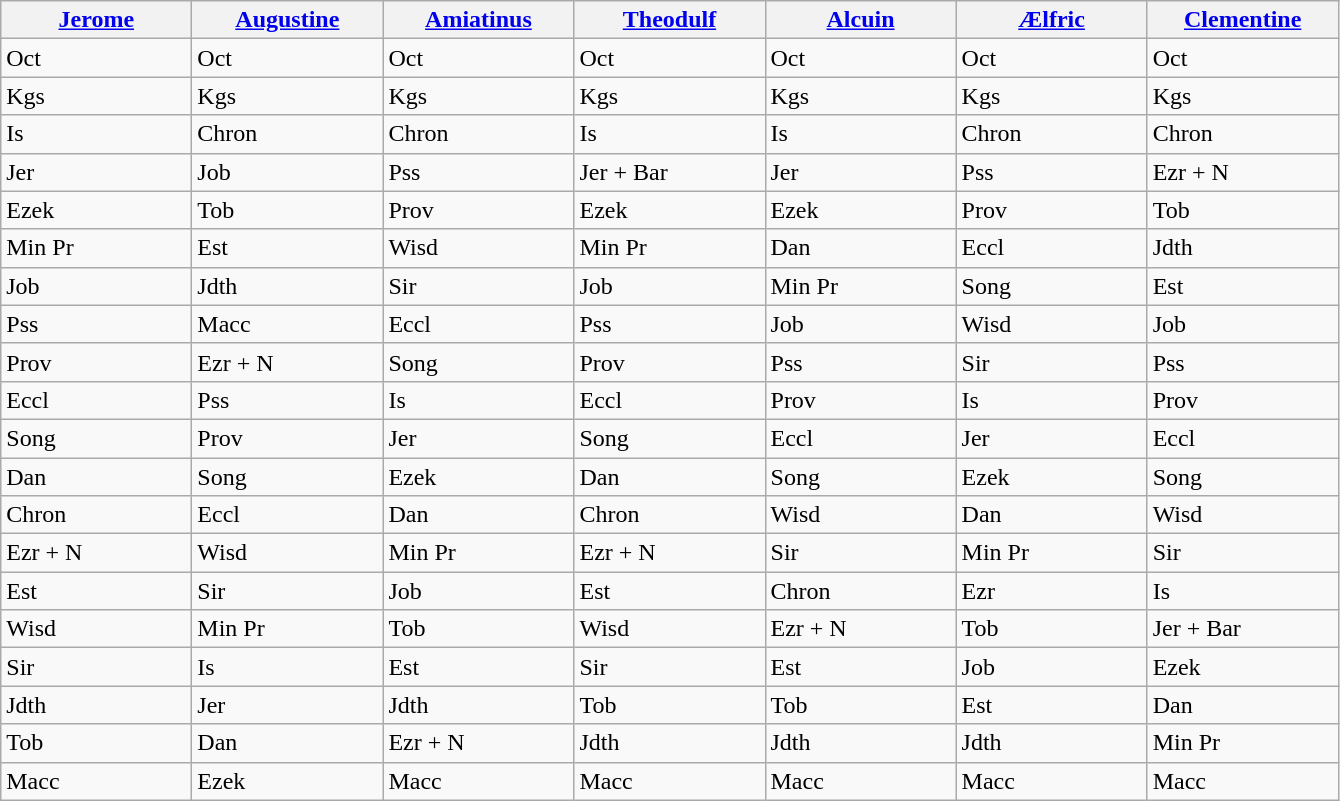<table class="wikitable">
<tr>
<th scope="col" width="120"><a href='#'>Jerome</a></th>
<th scope="col" width="120"><a href='#'>Augustine</a></th>
<th scope="col" width="120"><a href='#'>Amiatinus</a></th>
<th scope="col" width="120"><a href='#'>Theodulf</a></th>
<th scope="col" width="120"><a href='#'>Alcuin</a></th>
<th scope="col" width="120"><a href='#'>Ælfric</a></th>
<th scope="col" width="120"><a href='#'>Clementine</a></th>
</tr>
<tr>
<td>Oct</td>
<td>Oct</td>
<td>Oct</td>
<td>Oct</td>
<td>Oct</td>
<td>Oct</td>
<td>Oct</td>
</tr>
<tr>
<td>Kgs</td>
<td>Kgs</td>
<td>Kgs</td>
<td>Kgs</td>
<td>Kgs</td>
<td>Kgs</td>
<td>Kgs</td>
</tr>
<tr>
<td>Is</td>
<td>Chron</td>
<td>Chron</td>
<td>Is</td>
<td>Is</td>
<td>Chron</td>
<td>Chron</td>
</tr>
<tr>
<td>Jer</td>
<td>Job</td>
<td>Pss</td>
<td>Jer + Bar</td>
<td>Jer</td>
<td>Pss</td>
<td>Ezr + N</td>
</tr>
<tr>
<td>Ezek</td>
<td>Tob</td>
<td>Prov</td>
<td>Ezek</td>
<td>Ezek</td>
<td>Prov</td>
<td>Tob</td>
</tr>
<tr>
<td>Min Pr</td>
<td>Est</td>
<td>Wisd</td>
<td>Min Pr</td>
<td>Dan</td>
<td>Eccl</td>
<td>Jdth</td>
</tr>
<tr>
<td>Job</td>
<td>Jdth</td>
<td>Sir</td>
<td>Job</td>
<td>Min Pr</td>
<td>Song</td>
<td>Est</td>
</tr>
<tr>
<td>Pss</td>
<td>Macc</td>
<td>Eccl</td>
<td>Pss</td>
<td>Job</td>
<td>Wisd</td>
<td>Job</td>
</tr>
<tr>
<td>Prov</td>
<td>Ezr + N</td>
<td>Song</td>
<td>Prov</td>
<td>Pss</td>
<td>Sir</td>
<td>Pss</td>
</tr>
<tr>
<td>Eccl</td>
<td>Pss</td>
<td>Is</td>
<td>Eccl</td>
<td>Prov</td>
<td>Is</td>
<td>Prov</td>
</tr>
<tr>
<td>Song</td>
<td>Prov</td>
<td>Jer</td>
<td>Song</td>
<td>Eccl</td>
<td>Jer</td>
<td>Eccl</td>
</tr>
<tr>
<td>Dan</td>
<td>Song</td>
<td>Ezek</td>
<td>Dan</td>
<td>Song</td>
<td>Ezek</td>
<td>Song</td>
</tr>
<tr>
<td>Chron</td>
<td>Eccl</td>
<td>Dan</td>
<td>Chron</td>
<td>Wisd</td>
<td>Dan</td>
<td>Wisd</td>
</tr>
<tr>
<td>Ezr + N</td>
<td>Wisd</td>
<td>Min Pr</td>
<td>Ezr + N</td>
<td>Sir</td>
<td>Min Pr</td>
<td>Sir</td>
</tr>
<tr>
<td>Est</td>
<td>Sir</td>
<td>Job</td>
<td>Est</td>
<td>Chron</td>
<td>Ezr</td>
<td>Is</td>
</tr>
<tr>
<td>Wisd</td>
<td>Min Pr</td>
<td>Tob</td>
<td>Wisd</td>
<td>Ezr + N</td>
<td>Tob</td>
<td>Jer + Bar</td>
</tr>
<tr>
<td>Sir</td>
<td>Is</td>
<td>Est</td>
<td>Sir</td>
<td>Est</td>
<td>Job</td>
<td>Ezek</td>
</tr>
<tr>
<td>Jdth</td>
<td>Jer</td>
<td>Jdth</td>
<td>Tob</td>
<td>Tob</td>
<td>Est</td>
<td>Dan</td>
</tr>
<tr>
<td>Tob</td>
<td>Dan</td>
<td>Ezr + N</td>
<td>Jdth</td>
<td>Jdth</td>
<td>Jdth</td>
<td>Min Pr</td>
</tr>
<tr>
<td>Macc</td>
<td>Ezek</td>
<td>Macc</td>
<td>Macc</td>
<td>Macc</td>
<td>Macc</td>
<td>Macc</td>
</tr>
</table>
